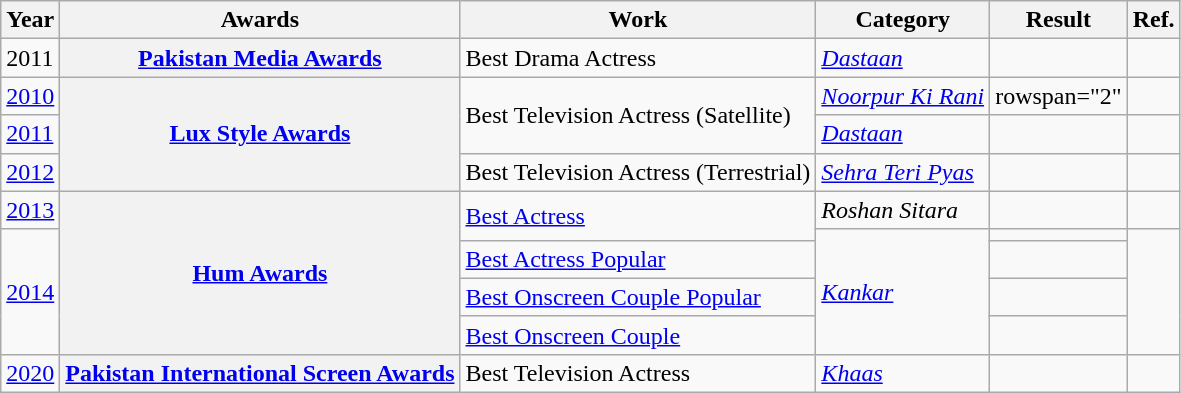<table class="wikitable plainrowheaders">
<tr>
<th scope="col">Year</th>
<th scope="col">Awards</th>
<th scope="col">Work</th>
<th scope="col">Category</th>
<th scope="col">Result</th>
<th scope="col">Ref.</th>
</tr>
<tr>
<td>2011</td>
<th scope="row"><a href='#'>Pakistan Media Awards</a></th>
<td>Best Drama Actress</td>
<td><em><a href='#'>Dastaan</a></em></td>
<td></td>
<td></td>
</tr>
<tr>
<td><a href='#'>2010</a></td>
<th rowspan="3" scope="row"><a href='#'>Lux Style Awards</a></th>
<td rowspan="2">Best Television Actress (Satellite)</td>
<td><em><a href='#'>Noorpur Ki Rani</a></em></td>
<td>rowspan="2" </td>
<td></td>
</tr>
<tr>
<td><a href='#'>2011</a></td>
<td><em><a href='#'>Dastaan</a></em></td>
<td></td>
</tr>
<tr>
<td><a href='#'>2012</a></td>
<td>Best Television Actress (Terrestrial)</td>
<td><em><a href='#'>Sehra Teri Pyas</a></em></td>
<td></td>
<td></td>
</tr>
<tr>
<td><a href='#'>2013</a></td>
<th rowspan="5" scope="row"><a href='#'>Hum Awards</a></th>
<td rowspan="2"><a href='#'>Best Actress</a></td>
<td><em>Roshan Sitara</em></td>
<td></td>
<td></td>
</tr>
<tr>
<td rowspan="4"><a href='#'>2014</a></td>
<td rowspan="4"><em><a href='#'>Kankar</a></em></td>
<td></td>
<td rowspan="4"></td>
</tr>
<tr>
<td><a href='#'>Best Actress Popular</a></td>
<td></td>
</tr>
<tr>
<td><a href='#'>Best Onscreen Couple Popular</a></td>
<td></td>
</tr>
<tr>
<td><a href='#'>Best Onscreen Couple</a></td>
<td></td>
</tr>
<tr>
<td><a href='#'>2020</a></td>
<th scope="row"><a href='#'>Pakistan International Screen Awards</a></th>
<td>Best Television Actress</td>
<td><em><a href='#'>Khaas</a></em></td>
<td></td>
<td></td>
</tr>
</table>
